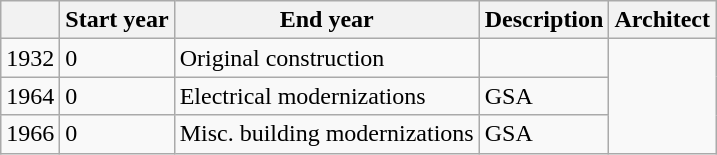<table class="wikitable">
<tr>
<th></th>
<th>Start year</th>
<th>End year</th>
<th>Description</th>
<th>Architect</th>
</tr>
<tr>
<td>1932</td>
<td>0</td>
<td>Original construction</td>
<td></td>
</tr>
<tr>
<td>1964</td>
<td>0</td>
<td>Electrical modernizations</td>
<td>GSA</td>
</tr>
<tr>
<td>1966</td>
<td>0</td>
<td>Misc. building modernizations</td>
<td>GSA</td>
</tr>
</table>
